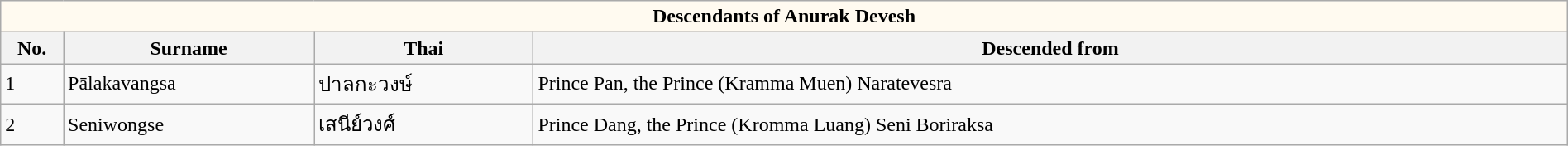<table class="wikitable collapsible collapsed" style="width:100%;">
<tr>
<th style="align: center; background: #fffaf0;" colspan="4"><strong>Descendants of Anurak Devesh</strong></th>
</tr>
<tr>
<th style="width:4%;">No.</th>
<th style="width:16%;">Surname</th>
<th style="width:14%;">Thai</th>
<th style="width:66%;">Descended from</th>
</tr>
<tr>
<td>1</td>
<td>Pālakavangsa</td>
<td>ปาลกะวงษ์</td>
<td>Prince Pan, the Prince (Kramma Muen) Naratevesra</td>
</tr>
<tr>
<td>2</td>
<td>Seniwongse</td>
<td>เสนีย์วงศ์</td>
<td>Prince Dang, the Prince (Kromma Luang) Seni Boriraksa</td>
</tr>
</table>
